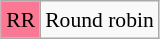<table class="wikitable" style="margin:0.5em auto; font-size:90%; line-height:1.25em;">
<tr>
<td bgcolor="#FA7894" align=center>RR</td>
<td>Round robin</td>
</tr>
</table>
